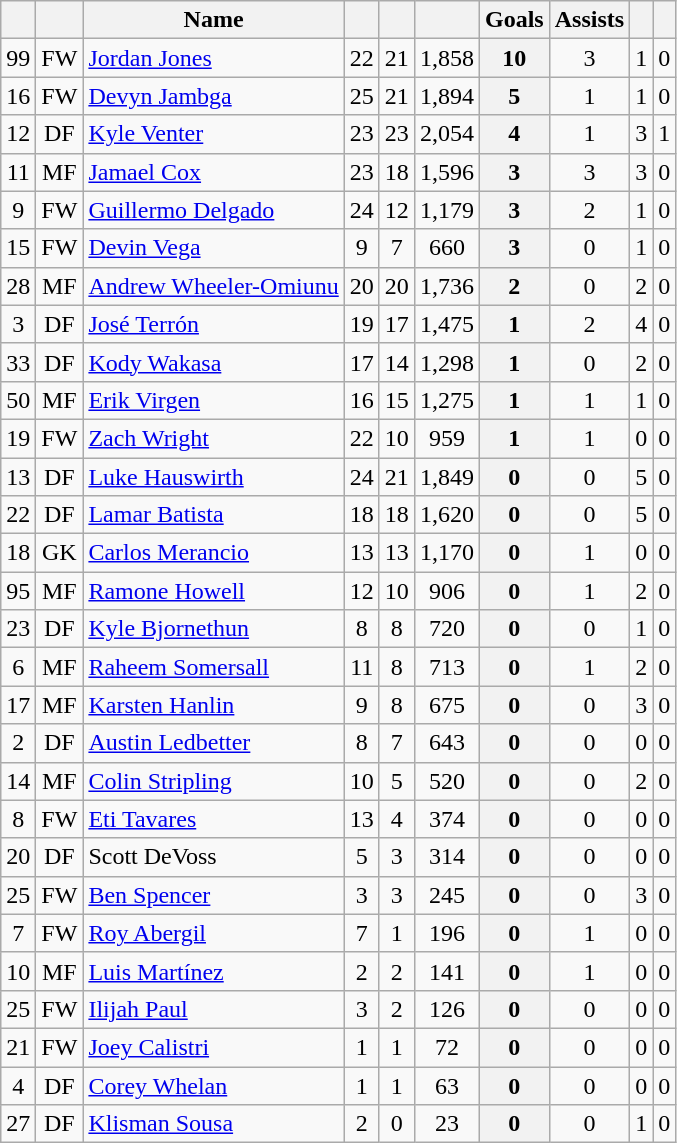<table class="wikitable sortable" style="text-align:center; font-size:100%;">
<tr>
<th></th>
<th></th>
<th>Name</th>
<th></th>
<th></th>
<th></th>
<th>Goals</th>
<th>Assists</th>
<th></th>
<th></th>
</tr>
<tr>
<td>99</td>
<td>FW</td>
<td align=left> <a href='#'>Jordan Jones</a></td>
<td>22</td>
<td>21</td>
<td>1,858</td>
<th>10</th>
<td>3</td>
<td>1</td>
<td>0</td>
</tr>
<tr>
<td>16</td>
<td>FW</td>
<td align=left> <a href='#'>Devyn Jambga</a></td>
<td>25</td>
<td>21</td>
<td>1,894</td>
<th>5</th>
<td>1</td>
<td>1</td>
<td>0</td>
</tr>
<tr>
<td>12</td>
<td>DF</td>
<td align=left> <a href='#'>Kyle Venter</a></td>
<td>23</td>
<td>23</td>
<td>2,054</td>
<th>4</th>
<td>1</td>
<td>3</td>
<td>1</td>
</tr>
<tr>
<td>11</td>
<td>MF</td>
<td align=left> <a href='#'>Jamael Cox</a></td>
<td>23</td>
<td>18</td>
<td>1,596</td>
<th>3</th>
<td>3</td>
<td>3</td>
<td>0</td>
</tr>
<tr>
<td>9</td>
<td>FW</td>
<td align=left> <a href='#'>Guillermo Delgado</a></td>
<td>24</td>
<td>12</td>
<td>1,179</td>
<th>3</th>
<td>2</td>
<td>1</td>
<td>0</td>
</tr>
<tr>
<td>15</td>
<td>FW</td>
<td align=left> <a href='#'>Devin Vega</a></td>
<td>9</td>
<td>7</td>
<td>660</td>
<th>3</th>
<td>0</td>
<td>1</td>
<td>0</td>
</tr>
<tr>
<td>28</td>
<td>MF</td>
<td align=left> <a href='#'>Andrew Wheeler-Omiunu</a></td>
<td>20</td>
<td>20</td>
<td>1,736</td>
<th>2</th>
<td>0</td>
<td>2</td>
<td>0</td>
</tr>
<tr>
<td>3</td>
<td>DF</td>
<td align=left> <a href='#'>José Terrón</a></td>
<td>19</td>
<td>17</td>
<td>1,475</td>
<th>1</th>
<td>2</td>
<td>4</td>
<td>0</td>
</tr>
<tr>
<td>33</td>
<td>DF</td>
<td align=left> <a href='#'>Kody Wakasa</a></td>
<td>17</td>
<td>14</td>
<td>1,298</td>
<th>1</th>
<td>0</td>
<td>2</td>
<td>0</td>
</tr>
<tr>
<td>50</td>
<td>MF</td>
<td align=left> <a href='#'>Erik Virgen</a></td>
<td>16</td>
<td>15</td>
<td>1,275</td>
<th>1</th>
<td>1</td>
<td>1</td>
<td>0</td>
</tr>
<tr>
<td>19</td>
<td>FW</td>
<td align=left> <a href='#'>Zach Wright</a></td>
<td>22</td>
<td>10</td>
<td>959</td>
<th>1</th>
<td>1</td>
<td>0</td>
<td>0</td>
</tr>
<tr>
<td>13</td>
<td>DF</td>
<td align=left> <a href='#'>Luke Hauswirth</a></td>
<td>24</td>
<td>21</td>
<td>1,849</td>
<th>0</th>
<td>0</td>
<td>5</td>
<td>0</td>
</tr>
<tr>
<td>22</td>
<td>DF</td>
<td align=left> <a href='#'>Lamar Batista</a></td>
<td>18</td>
<td>18</td>
<td>1,620</td>
<th>0</th>
<td>0</td>
<td>5</td>
<td>0</td>
</tr>
<tr>
<td>18</td>
<td>GK</td>
<td align=left> <a href='#'>Carlos Merancio</a></td>
<td>13</td>
<td>13</td>
<td>1,170</td>
<th>0</th>
<td>1</td>
<td>0</td>
<td>0</td>
</tr>
<tr>
<td>95</td>
<td>MF</td>
<td align=left> <a href='#'>Ramone Howell</a></td>
<td>12</td>
<td>10</td>
<td>906</td>
<th>0</th>
<td>1</td>
<td>2</td>
<td>0</td>
</tr>
<tr>
<td>23</td>
<td>DF</td>
<td align=left> <a href='#'>Kyle Bjornethun</a></td>
<td>8</td>
<td>8</td>
<td>720</td>
<th>0</th>
<td>0</td>
<td>1</td>
<td>0</td>
</tr>
<tr>
<td>6</td>
<td>MF</td>
<td align=left> <a href='#'>Raheem Somersall</a></td>
<td>11</td>
<td>8</td>
<td>713</td>
<th>0</th>
<td>1</td>
<td>2</td>
<td>0</td>
</tr>
<tr>
<td>17</td>
<td>MF</td>
<td align=left> <a href='#'>Karsten Hanlin</a></td>
<td>9</td>
<td>8</td>
<td>675</td>
<th>0</th>
<td>0</td>
<td>3</td>
<td>0</td>
</tr>
<tr>
<td>2</td>
<td>DF</td>
<td align=left> <a href='#'>Austin Ledbetter</a></td>
<td>8</td>
<td>7</td>
<td>643</td>
<th>0</th>
<td>0</td>
<td>0</td>
<td>0</td>
</tr>
<tr>
<td>14</td>
<td>MF</td>
<td align=left> <a href='#'>Colin Stripling</a></td>
<td>10</td>
<td>5</td>
<td>520</td>
<th>0</th>
<td>0</td>
<td>2</td>
<td>0</td>
</tr>
<tr>
<td>8</td>
<td>FW</td>
<td align=left> <a href='#'>Eti Tavares</a></td>
<td>13</td>
<td>4</td>
<td>374</td>
<th>0</th>
<td>0</td>
<td>0</td>
<td>0</td>
</tr>
<tr>
<td>20</td>
<td>DF</td>
<td align=left> Scott DeVoss</td>
<td>5</td>
<td>3</td>
<td>314</td>
<th>0</th>
<td>0</td>
<td>0</td>
<td>0</td>
</tr>
<tr>
<td>25</td>
<td>FW</td>
<td align=left> <a href='#'>Ben Spencer</a></td>
<td>3</td>
<td>3</td>
<td>245</td>
<th>0</th>
<td>0</td>
<td>3</td>
<td>0</td>
</tr>
<tr>
<td>7</td>
<td>FW</td>
<td align=left> <a href='#'>Roy Abergil</a></td>
<td>7</td>
<td>1</td>
<td>196</td>
<th>0</th>
<td>1</td>
<td>0</td>
<td>0</td>
</tr>
<tr>
<td>10</td>
<td>MF</td>
<td align=left> <a href='#'>Luis Martínez</a></td>
<td>2</td>
<td>2</td>
<td>141</td>
<th>0</th>
<td>1</td>
<td>0</td>
<td>0</td>
</tr>
<tr>
<td>25</td>
<td>FW</td>
<td align=left> <a href='#'>Ilijah Paul</a></td>
<td>3</td>
<td>2</td>
<td>126</td>
<th>0</th>
<td>0</td>
<td>0</td>
<td>0</td>
</tr>
<tr>
<td>21</td>
<td>FW</td>
<td align=left> <a href='#'>Joey Calistri</a></td>
<td>1</td>
<td>1</td>
<td>72</td>
<th>0</th>
<td>0</td>
<td>0</td>
<td>0</td>
</tr>
<tr>
<td>4</td>
<td>DF</td>
<td align=left> <a href='#'>Corey Whelan</a></td>
<td>1</td>
<td>1</td>
<td>63</td>
<th>0</th>
<td>0</td>
<td>0</td>
<td>0</td>
</tr>
<tr>
<td>27</td>
<td>DF</td>
<td align=left> <a href='#'>Klisman Sousa</a></td>
<td>2</td>
<td>0</td>
<td>23</td>
<th>0</th>
<td>0</td>
<td>1</td>
<td>0</td>
</tr>
</table>
